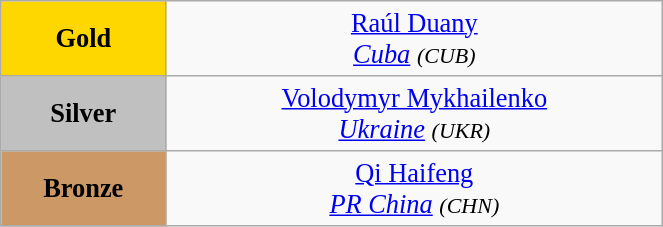<table class="wikitable" style=" text-align:center; font-size:110%;" width="35%">
<tr>
<td bgcolor="gold"><strong>Gold</strong></td>
<td> <a href='#'>Raúl Duany</a><br><em><a href='#'>Cuba</a> <small>(CUB)</small></em></td>
</tr>
<tr>
<td bgcolor="silver"><strong>Silver</strong></td>
<td> <a href='#'>Volodymyr Mykhailenko</a><br><em><a href='#'>Ukraine</a> <small>(UKR)</small></em></td>
</tr>
<tr>
<td bgcolor="CC9966"><strong>Bronze</strong></td>
<td> <a href='#'>Qi Haifeng</a><br><em><a href='#'>PR China</a> <small>(CHN)</small></em></td>
</tr>
</table>
